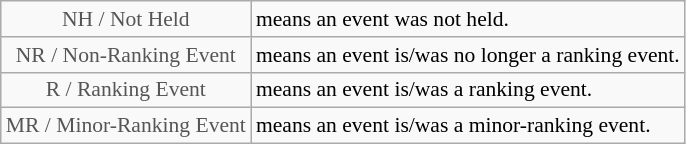<table class="wikitable" style="font-size:90%">
<tr>
<td style="text-align:center; color:#555555;" colspan="4">NH / Not Held</td>
<td>means an event was not held.</td>
</tr>
<tr>
<td style="text-align:center; color:#555555;" colspan="4">NR / Non-Ranking Event</td>
<td>means an event is/was no longer a ranking event.</td>
</tr>
<tr>
<td style="text-align:center; color:#555555;" colspan="4">R / Ranking Event</td>
<td>means an event is/was a ranking event.</td>
</tr>
<tr>
<td style="text-align:center; color:#555555;" colspan="4">MR / Minor-Ranking Event</td>
<td>means an event is/was a minor-ranking event.</td>
</tr>
</table>
